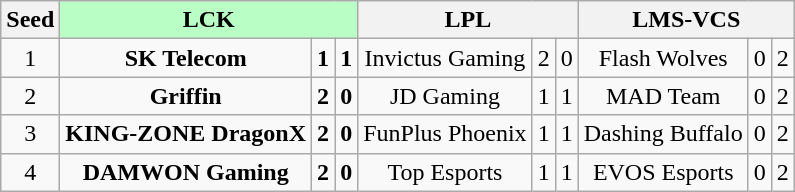<table class="wikitable" style="text-align:center;">
<tr>
<th>Seed</th>
<th colspan="3" style="background:#B9FFC5">LCK</th>
<th colspan="3">LPL</th>
<th colspan="3">LMS-VCS</th>
</tr>
<tr>
<td>1</td>
<td><strong>SK Telecom</strong></td>
<td><strong>1</strong></td>
<td><strong>1</strong></td>
<td>Invictus Gaming</td>
<td>2</td>
<td>0</td>
<td>Flash Wolves</td>
<td>0</td>
<td>2</td>
</tr>
<tr>
<td>2</td>
<td><strong>Griffin</strong></td>
<td><strong>2</strong></td>
<td><strong>0</strong></td>
<td>JD Gaming</td>
<td>1</td>
<td>1</td>
<td>MAD Team</td>
<td>0</td>
<td>2</td>
</tr>
<tr>
<td>3</td>
<td><strong>KING-ZONE DragonX</strong></td>
<td><strong>2</strong></td>
<td><strong>0</strong></td>
<td>FunPlus Phoenix</td>
<td>1</td>
<td>1</td>
<td>Dashing Buffalo</td>
<td>0</td>
<td>2</td>
</tr>
<tr>
<td>4</td>
<td><strong>DAMWON Gaming</strong></td>
<td><strong>2</strong></td>
<td><strong>0</strong></td>
<td>Top Esports</td>
<td>1</td>
<td>1</td>
<td>EVOS Esports</td>
<td>0</td>
<td>2</td>
</tr>
</table>
